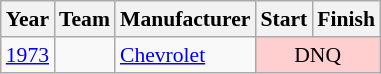<table class="wikitable" style="font-size: 90%;">
<tr>
<th>Year</th>
<th>Team</th>
<th>Manufacturer</th>
<th>Start</th>
<th>Finish</th>
</tr>
<tr>
<td><a href='#'>1973</a></td>
<td></td>
<td><a href='#'>Chevrolet</a></td>
<td align=center colspan=2 style="background:#FFCFCF;">DNQ</td>
</tr>
</table>
